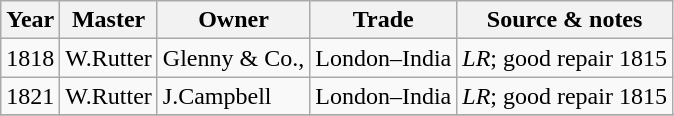<table class=" wikitable">
<tr>
<th>Year</th>
<th>Master</th>
<th>Owner</th>
<th>Trade</th>
<th>Source & notes</th>
</tr>
<tr>
<td>1818</td>
<td>W.Rutter</td>
<td>Glenny & Co.,</td>
<td>London–India</td>
<td><em>LR</em>; good repair 1815</td>
</tr>
<tr>
<td>1821</td>
<td>W.Rutter</td>
<td>J.Campbell</td>
<td>London–India</td>
<td><em>LR</em>; good repair 1815</td>
</tr>
<tr>
</tr>
</table>
